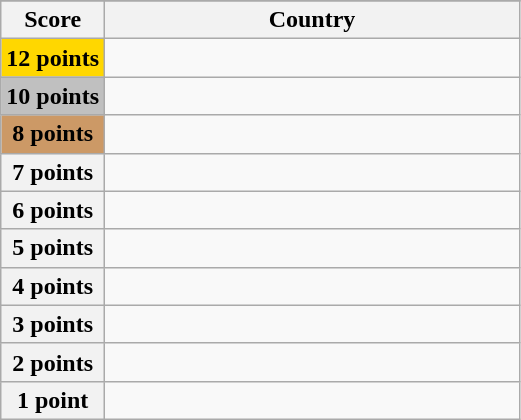<table class="wikitable">
<tr>
</tr>
<tr>
<th scope="col" width="20%">Score</th>
<th scope="col">Country</th>
</tr>
<tr>
<th scope="row" style="background:gold">12 points</th>
<td></td>
</tr>
<tr>
<th scope="row" style="background:silver">10 points</th>
<td></td>
</tr>
<tr>
<th scope="row" style="background:#CC9966">8 points</th>
<td></td>
</tr>
<tr>
<th scope="row">7 points</th>
<td></td>
</tr>
<tr>
<th scope="row">6 points</th>
<td></td>
</tr>
<tr>
<th scope="row">5 points</th>
<td></td>
</tr>
<tr>
<th scope="row">4 points</th>
<td></td>
</tr>
<tr>
<th scope="row">3 points</th>
<td></td>
</tr>
<tr>
<th scope="row">2 points</th>
<td></td>
</tr>
<tr>
<th scope="row">1 point</th>
<td></td>
</tr>
</table>
